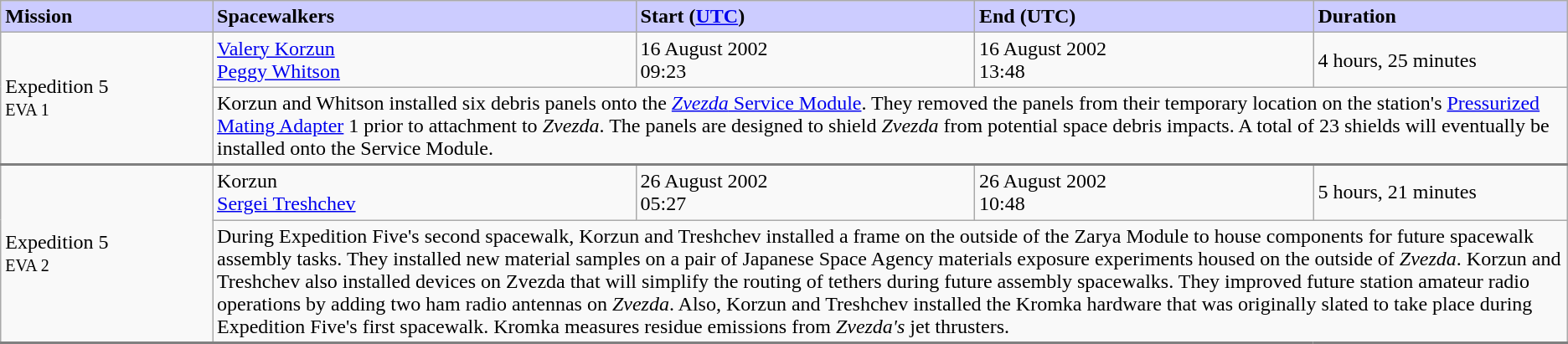<table class="wikitable">
<tr>
<th width="10%" style="background:#ccccff;color:black;text-align:left"><strong>Mission</strong></th>
<th width="20%" style="background:#ccccff;color:black;text-align:left"><strong>Spacewalkers</strong></th>
<th width="16%" style="background:#ccccff;color:black;text-align:left"><strong>Start (<a href='#'>UTC</a>)</strong></th>
<th width="16%" style="background:#ccccff;color:black;text-align:left"><strong>End (UTC)</strong></th>
<th width="12%" style="background:#ccccff;color:black;text-align:left"><strong>Duration</strong></th>
</tr>
<tr>
<td rowspan=2 style="border-bottom:2px solid grey;">Expedition 5<br><small>EVA 1</small><br></td>
<td><a href='#'>Valery Korzun</a> <br> <a href='#'>Peggy Whitson</a></td>
<td>16 August 2002 <br> 09:23</td>
<td>16 August 2002 <br> 13:48</td>
<td>4 hours, 25 minutes</td>
</tr>
<tr>
<td colspan=4 style="border-bottom:2px solid grey;">Korzun and Whitson installed six debris panels onto the <a href='#'><em>Zvezda</em> Service Module</a>. They removed the panels from their temporary location on the station's <a href='#'>Pressurized Mating Adapter</a> 1 prior to attachment to <em>Zvezda</em>. The panels are designed to shield <em>Zvezda</em> from potential space debris impacts. A total of 23 shields will eventually be installed onto the Service Module.</td>
</tr>
<tr>
<td rowspan=2 style="border-bottom:2px solid grey;">Expedition 5<br><small>EVA 2</small><br></td>
<td>Korzun <br> <a href='#'>Sergei Treshchev</a></td>
<td>26 August 2002 <br> 05:27</td>
<td>26 August 2002 <br> 10:48</td>
<td>5 hours, 21 minutes</td>
</tr>
<tr>
<td colspan=4 style="border-bottom:2px solid grey;">During Expedition Five's second spacewalk, Korzun and Treshchev installed a frame on the outside of the Zarya Module to house components for future spacewalk assembly tasks. They installed new material samples on a pair of Japanese Space Agency materials exposure experiments housed on the outside of <em>Zvezda</em>. Korzun and Treshchev also installed devices on Zvezda that will simplify the routing of tethers during future assembly spacewalks. They improved future station amateur radio operations by adding two ham radio antennas on <em>Zvezda</em>. Also, Korzun and Treshchev installed the Kromka hardware that was originally slated to take place during Expedition Five's first spacewalk. Kromka measures residue emissions from <em>Zvezda's</em> jet thrusters.</td>
</tr>
</table>
